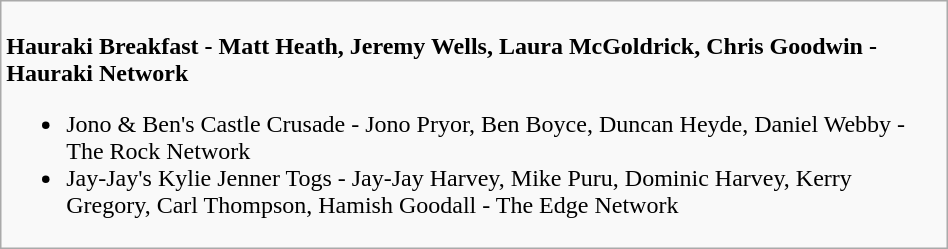<table class=wikitable width="50%">
<tr>
<td valign="top" width="50%"><br>
<strong>Hauraki Breakfast - Matt Heath, Jeremy Wells, Laura McGoldrick, Chris Goodwin - Hauraki Network</strong><ul><li>Jono & Ben's Castle Crusade - Jono Pryor, Ben Boyce, Duncan Heyde, Daniel Webby - The Rock Network</li><li>Jay-Jay's Kylie Jenner Togs - Jay-Jay Harvey, Mike Puru, Dominic Harvey, Kerry Gregory, Carl Thompson, Hamish Goodall - The Edge Network</li></ul></td>
</tr>
</table>
